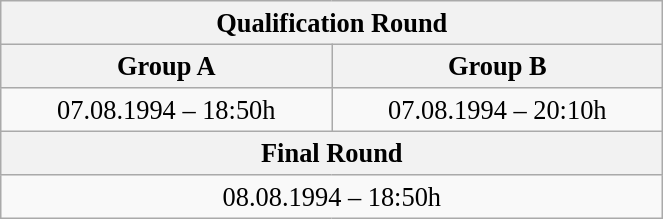<table class="wikitable" style=" text-align:center; font-size:110%;" width="35%">
<tr>
<th colspan="2">Qualification Round</th>
</tr>
<tr>
<th>Group A</th>
<th>Group B</th>
</tr>
<tr>
<td>07.08.1994 – 18:50h</td>
<td>07.08.1994 – 20:10h</td>
</tr>
<tr>
<th colspan="2">Final Round</th>
</tr>
<tr>
<td colspan="2">08.08.1994 – 18:50h</td>
</tr>
</table>
